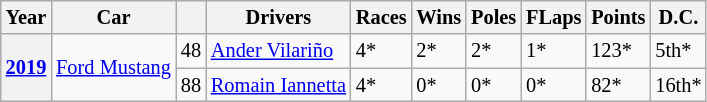<table class="wikitable" style="font-size:85%">
<tr>
<th>Year</th>
<th>Car</th>
<th></th>
<th>Drivers</th>
<th>Races</th>
<th>Wins</th>
<th>Poles</th>
<th>FLaps</th>
<th>Points</th>
<th>D.C.</th>
</tr>
<tr>
<th rowspan=2><a href='#'>2019</a></th>
<td rowspan=2><a href='#'>Ford Mustang</a></td>
<td>48</td>
<td> <a href='#'>Ander Vilariño</a></td>
<td>4*</td>
<td>2*</td>
<td>2*</td>
<td>1*</td>
<td>123*</td>
<td>5th*</td>
</tr>
<tr>
<td>88</td>
<td> <a href='#'>Romain Iannetta</a></td>
<td>4*</td>
<td>0*</td>
<td>0*</td>
<td>0*</td>
<td>82*</td>
<td>16th*</td>
</tr>
</table>
